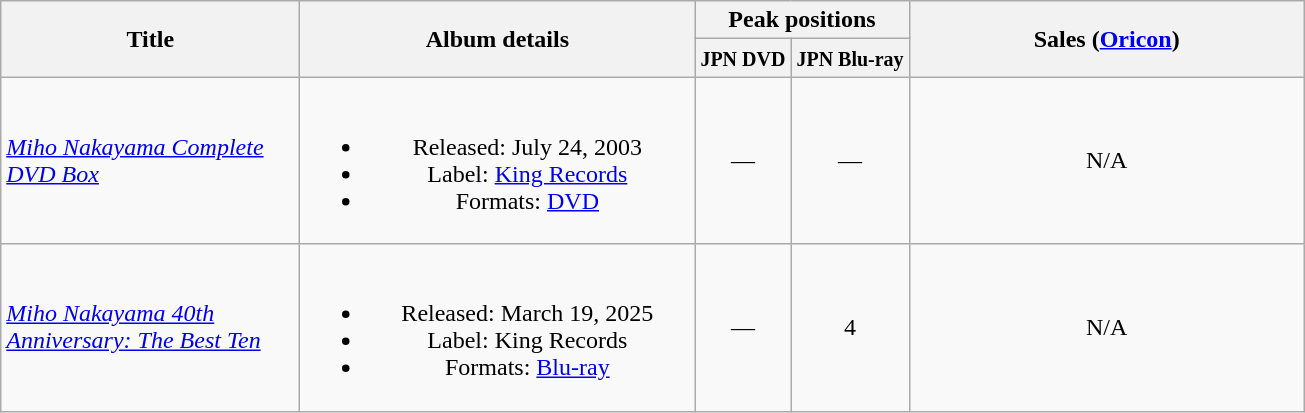<table class="wikitable plainrowheaders" style="text-align:center;">
<tr>
<th style="width:12em;" rowspan="2">Title</th>
<th style="width:16em;" rowspan="2">Album details</th>
<th colspan="2">Peak positions</th>
<th style="width:16em;" rowspan="2">Sales (<a href='#'>Oricon</a>)</th>
</tr>
<tr>
<th><small>JPN DVD</small><br></th>
<th><small>JPN Blu-ray</small><br></th>
</tr>
<tr>
<td align="left"><em><a href='#'>Miho Nakayama Complete DVD Box</a></em></td>
<td><br><ul><li>Released: July 24, 2003</li><li>Label: <a href='#'>King Records</a></li><li>Formats: <a href='#'>DVD</a></li></ul></td>
<td>—</td>
<td>—</td>
<td>N/A</td>
</tr>
<tr>
<td align="left"><em><a href='#'>Miho Nakayama 40th Anniversary: The Best Ten</a></em></td>
<td><br><ul><li>Released: March 19, 2025</li><li>Label: King Records</li><li>Formats: <a href='#'>Blu-ray</a></li></ul></td>
<td>—</td>
<td>4</td>
<td>N/A</td>
</tr>
</table>
